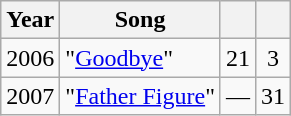<table class="wikitable">
<tr>
<th>Year</th>
<th>Song</th>
<th></th>
<th></th>
</tr>
<tr>
<td>2006</td>
<td>"<a href='#'>Goodbye</a>"</td>
<td align="center">21</td>
<td align="center">3</td>
</tr>
<tr>
<td>2007</td>
<td>"<a href='#'>Father Figure</a>"</td>
<td align="center">—</td>
<td align="center">31</td>
</tr>
</table>
